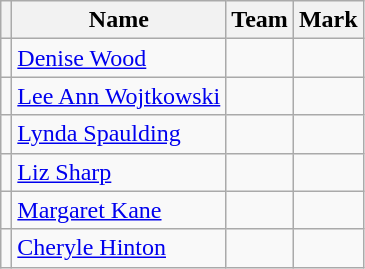<table class=wikitable>
<tr>
<th></th>
<th>Name</th>
<th>Team</th>
<th>Mark</th>
</tr>
<tr>
<td></td>
<td><a href='#'>Denise Wood</a></td>
<td></td>
<td></td>
</tr>
<tr>
<td></td>
<td><a href='#'>Lee Ann Wojtkowski</a></td>
<td></td>
<td></td>
</tr>
<tr>
<td></td>
<td><a href='#'>Lynda Spaulding</a></td>
<td></td>
<td></td>
</tr>
<tr>
<td></td>
<td><a href='#'>Liz Sharp</a></td>
<td></td>
<td></td>
</tr>
<tr>
<td></td>
<td><a href='#'>Margaret Kane</a></td>
<td></td>
<td></td>
</tr>
<tr>
<td></td>
<td><a href='#'>Cheryle Hinton</a></td>
<td></td>
<td></td>
</tr>
</table>
